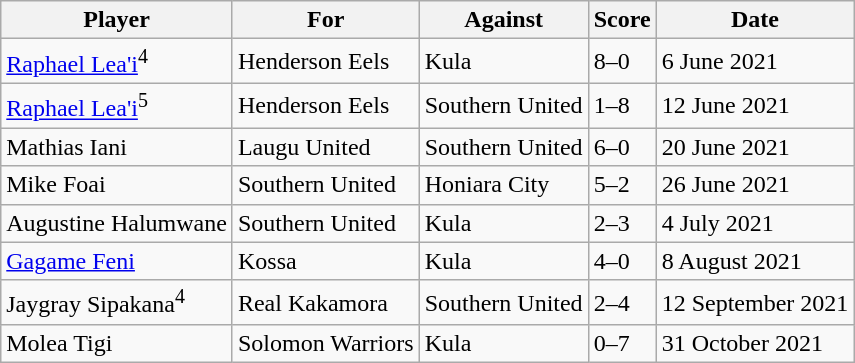<table class="wikitable">
<tr>
<th>Player</th>
<th>For</th>
<th>Against</th>
<th>Score</th>
<th>Date</th>
</tr>
<tr>
<td> <a href='#'>Raphael Lea'i</a><sup>4</sup></td>
<td>Henderson Eels</td>
<td>Kula</td>
<td>8–0</td>
<td>6 June 2021</td>
</tr>
<tr>
<td> <a href='#'>Raphael Lea'i</a><sup>5</sup></td>
<td>Henderson Eels</td>
<td>Southern United</td>
<td>1–8</td>
<td>12 June 2021</td>
</tr>
<tr>
<td> Mathias Iani</td>
<td>Laugu United</td>
<td>Southern United</td>
<td>6–0</td>
<td>20 June 2021</td>
</tr>
<tr>
<td> Mike Foai</td>
<td>Southern United</td>
<td>Honiara City</td>
<td>5–2</td>
<td>26 June 2021</td>
</tr>
<tr>
<td> Augustine Halumwane</td>
<td>Southern United</td>
<td>Kula</td>
<td>2–3</td>
<td>4 July 2021</td>
</tr>
<tr>
<td> <a href='#'>Gagame Feni</a></td>
<td>Kossa</td>
<td>Kula</td>
<td>4–0</td>
<td>8 August 2021</td>
</tr>
<tr>
<td> Jaygray Sipakana<sup>4</sup></td>
<td>Real Kakamora</td>
<td>Southern United</td>
<td>2–4</td>
<td>12 September 2021</td>
</tr>
<tr>
<td> Molea Tigi</td>
<td>Solomon Warriors</td>
<td>Kula</td>
<td>0–7</td>
<td>31 October 2021</td>
</tr>
</table>
